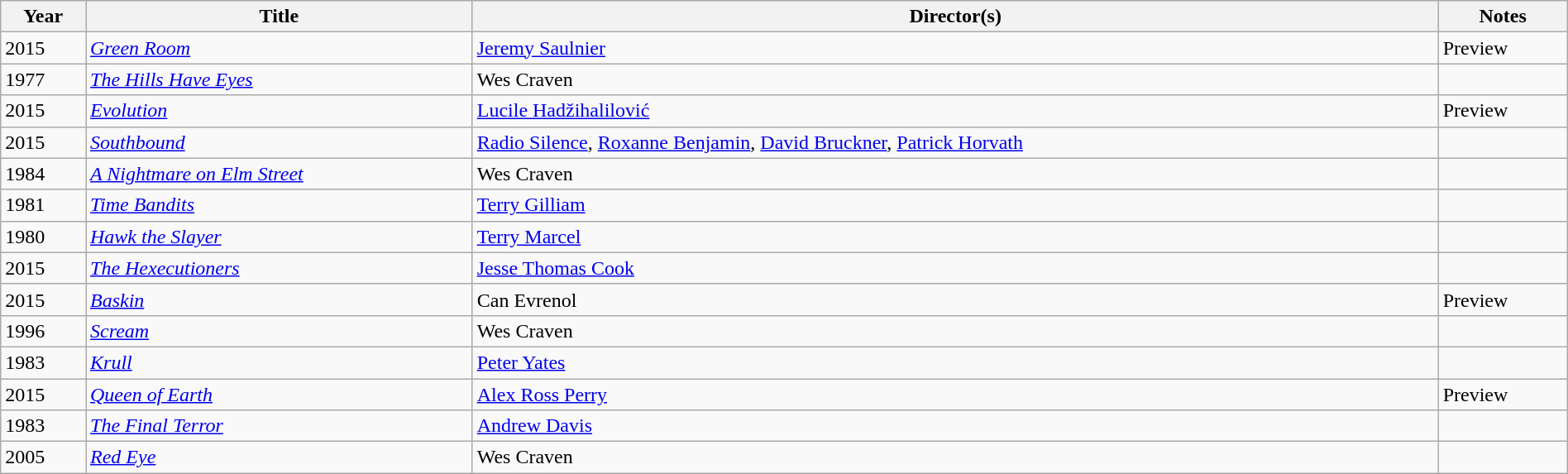<table class="sortable wikitable" style="width:100%; margin-bottom:4px">
<tr>
<th>Year</th>
<th>Title</th>
<th>Director(s)</th>
<th>Notes</th>
</tr>
<tr>
<td>2015</td>
<td><em><a href='#'>Green Room</a></em></td>
<td><a href='#'>Jeremy Saulnier</a></td>
<td>Preview</td>
</tr>
<tr>
<td>1977</td>
<td><em><a href='#'>The Hills Have Eyes</a></em></td>
<td>Wes Craven</td>
<td></td>
</tr>
<tr>
<td>2015</td>
<td><em><a href='#'>Evolution</a></em></td>
<td><a href='#'>Lucile Hadžihalilović</a></td>
<td>Preview</td>
</tr>
<tr>
<td>2015</td>
<td><em><a href='#'>Southbound</a></em></td>
<td><a href='#'>Radio Silence</a>, <a href='#'>Roxanne Benjamin</a>, <a href='#'>David Bruckner</a>, <a href='#'>Patrick Horvath</a></td>
<td></td>
</tr>
<tr>
<td>1984</td>
<td><em><a href='#'>A Nightmare on Elm Street</a></em></td>
<td>Wes Craven</td>
<td></td>
</tr>
<tr>
<td>1981</td>
<td><em><a href='#'>Time Bandits</a></em></td>
<td><a href='#'>Terry Gilliam</a></td>
<td></td>
</tr>
<tr>
<td>1980</td>
<td><em><a href='#'>Hawk the Slayer</a></em></td>
<td><a href='#'>Terry Marcel</a></td>
<td></td>
</tr>
<tr>
<td>2015</td>
<td><em><a href='#'>The Hexecutioners</a></em></td>
<td><a href='#'>Jesse Thomas Cook</a></td>
<td></td>
</tr>
<tr>
<td>2015</td>
<td><em><a href='#'>Baskin</a></em></td>
<td>Can Evrenol</td>
<td>Preview</td>
</tr>
<tr>
<td>1996</td>
<td><em><a href='#'>Scream</a></em></td>
<td>Wes Craven</td>
<td></td>
</tr>
<tr>
<td>1983</td>
<td><em><a href='#'>Krull</a></em></td>
<td><a href='#'>Peter Yates</a></td>
<td></td>
</tr>
<tr>
<td>2015</td>
<td><em><a href='#'>Queen of Earth</a></em></td>
<td><a href='#'>Alex Ross Perry</a></td>
<td>Preview</td>
</tr>
<tr>
<td>1983</td>
<td><em><a href='#'>The Final Terror</a></em></td>
<td><a href='#'>Andrew Davis</a></td>
<td></td>
</tr>
<tr>
<td>2005</td>
<td><em><a href='#'>Red Eye</a></em></td>
<td>Wes Craven</td>
<td></td>
</tr>
</table>
